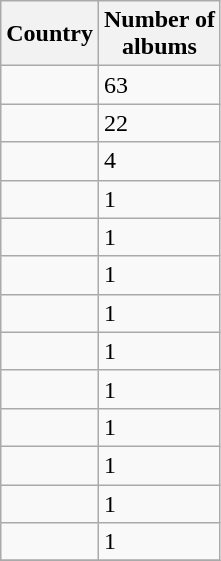<table class="wikitable sortable">
<tr>
<th>Country</th>
<th>Number of <br> albums</th>
</tr>
<tr>
<td></td>
<td>63</td>
</tr>
<tr>
<td></td>
<td>22</td>
</tr>
<tr>
<td></td>
<td>4</td>
</tr>
<tr>
<td></td>
<td>1</td>
</tr>
<tr>
<td></td>
<td>1</td>
</tr>
<tr>
<td></td>
<td>1</td>
</tr>
<tr>
<td></td>
<td>1</td>
</tr>
<tr>
<td></td>
<td>1</td>
</tr>
<tr>
<td></td>
<td>1</td>
</tr>
<tr>
<td></td>
<td>1</td>
</tr>
<tr>
<td></td>
<td>1</td>
</tr>
<tr>
<td></td>
<td>1</td>
</tr>
<tr>
<td></td>
<td>1</td>
</tr>
<tr>
</tr>
</table>
